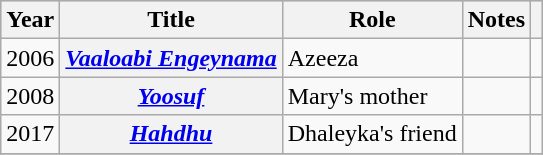<table class="wikitable sortable plainrowheaders">
<tr style="background:#ccc; text-align:center;">
<th scope="col">Year</th>
<th scope="col">Title</th>
<th scope="col">Role</th>
<th scope="col">Notes</th>
<th scope="col" class="unsortable"></th>
</tr>
<tr>
<td>2006</td>
<th scope="row"><em><a href='#'>Vaaloabi Engeynama</a></em></th>
<td>Azeeza</td>
<td></td>
<td style="text-align: center;"></td>
</tr>
<tr>
<td>2008</td>
<th scope="row"><em><a href='#'>Yoosuf</a></em></th>
<td>Mary's mother</td>
<td></td>
<td style="text-align: center;"></td>
</tr>
<tr>
<td>2017</td>
<th scope="row"><em><a href='#'>Hahdhu</a></em></th>
<td>Dhaleyka's friend</td>
<td></td>
<td style="text-align: center;"></td>
</tr>
<tr>
</tr>
</table>
